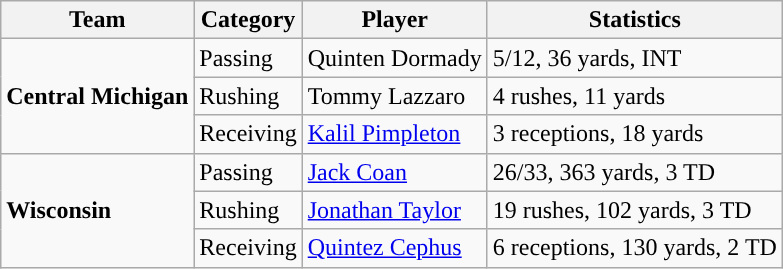<table class="wikitable" style="float: left;">
<tr>
<th>Team</th>
<th>Category</th>
<th>Player</th>
<th>Statistics</th>
</tr>
<tr>
<td rowspan=3><strong>Central Michigan</strong></td>
<td>Passing</td>
<td>Quinten Dormady</td>
<td>5/12, 36 yards, INT</td>
</tr>
<tr>
<td>Rushing</td>
<td>Tommy Lazzaro</td>
<td>4 rushes, 11 yards</td>
</tr>
<tr>
<td>Receiving</td>
<td><a href='#'>Kalil Pimpleton</a></td>
<td>3 receptions, 18 yards</td>
</tr>
<tr>
<td rowspan=3><strong>Wisconsin</strong></td>
<td>Passing</td>
<td><a href='#'>Jack Coan</a></td>
<td>26/33, 363 yards, 3 TD</td>
</tr>
<tr>
<td>Rushing</td>
<td><a href='#'>Jonathan Taylor</a></td>
<td>19 rushes, 102 yards, 3 TD</td>
</tr>
<tr>
<td>Receiving</td>
<td><a href='#'>Quintez Cephus</a></td>
<td>6 receptions, 130 yards, 2 TD</td>
</tr>
</table>
